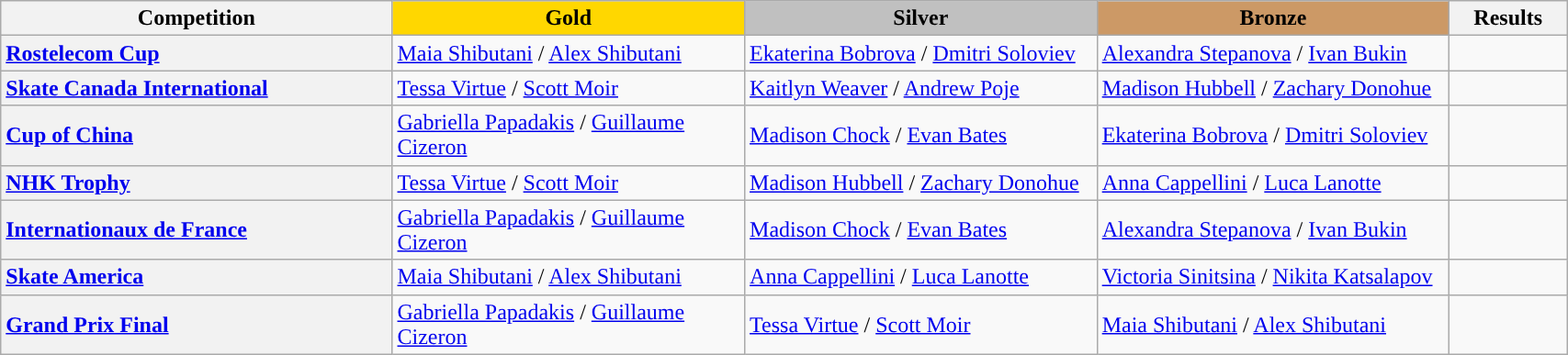<table class="wikitable unsortable" style="text-align:left; width:90%">
<tr>
<th scope="col" style="text-align:center; width:25%;">Competition</th>
<td scope="col" style="text-align:center; width:22.5%; background:gold"><strong>Gold</strong></td>
<td scope="col" style="text-align:center; width:22.5%; background:silver"><strong>Silver</strong></td>
<td scope="col" style="text-align:center; width:22.5%; background:#c96"><strong>Bronze</strong></td>
<th scope="col" style="text-align:center; width:7.5%;">Results</th>
</tr>
<tr>
<th scope="row" style="text-align:left"> <a href='#'>Rostelecom Cup</a></th>
<td> <a href='#'>Maia Shibutani</a> / <a href='#'>Alex Shibutani</a></td>
<td> <a href='#'>Ekaterina Bobrova</a> / <a href='#'>Dmitri Soloviev</a></td>
<td> <a href='#'>Alexandra Stepanova</a> / <a href='#'>Ivan Bukin</a></td>
<td></td>
</tr>
<tr>
<th scope="row" style="text-align:left"> <a href='#'>Skate Canada International</a></th>
<td> <a href='#'>Tessa Virtue</a> / <a href='#'>Scott Moir</a></td>
<td> <a href='#'>Kaitlyn Weaver</a> / <a href='#'>Andrew Poje</a></td>
<td> <a href='#'>Madison Hubbell</a> / <a href='#'>Zachary Donohue</a></td>
<td></td>
</tr>
<tr>
<th scope="row" style="text-align:left"> <a href='#'>Cup of China</a></th>
<td> <a href='#'>Gabriella Papadakis</a> / <a href='#'>Guillaume Cizeron</a></td>
<td> <a href='#'>Madison Chock</a> / <a href='#'>Evan Bates</a></td>
<td> <a href='#'>Ekaterina Bobrova</a> / <a href='#'>Dmitri Soloviev</a></td>
<td></td>
</tr>
<tr>
<th scope="row" style="text-align:left"> <a href='#'>NHK Trophy</a></th>
<td> <a href='#'>Tessa Virtue</a> / <a href='#'>Scott Moir</a></td>
<td> <a href='#'>Madison Hubbell</a> / <a href='#'>Zachary Donohue</a></td>
<td> <a href='#'>Anna Cappellini</a> / <a href='#'>Luca Lanotte</a></td>
<td></td>
</tr>
<tr>
<th scope="row" style="text-align:left"> <a href='#'>Internationaux de France</a></th>
<td> <a href='#'>Gabriella Papadakis</a> / <a href='#'>Guillaume Cizeron</a></td>
<td> <a href='#'>Madison Chock</a> / <a href='#'>Evan Bates</a></td>
<td> <a href='#'>Alexandra Stepanova</a> / <a href='#'>Ivan Bukin</a></td>
<td></td>
</tr>
<tr>
<th scope="row" style="text-align:left"> <a href='#'>Skate America</a></th>
<td> <a href='#'>Maia Shibutani</a> / <a href='#'>Alex Shibutani</a></td>
<td> <a href='#'>Anna Cappellini</a> / <a href='#'>Luca Lanotte</a></td>
<td> <a href='#'>Victoria Sinitsina</a> / <a href='#'>Nikita Katsalapov</a></td>
<td></td>
</tr>
<tr>
<th scope="row" style="text-align:left"> <a href='#'>Grand Prix Final</a></th>
<td> <a href='#'>Gabriella Papadakis</a> / <a href='#'>Guillaume Cizeron</a></td>
<td> <a href='#'>Tessa Virtue</a> / <a href='#'>Scott Moir</a></td>
<td> <a href='#'>Maia Shibutani</a> / <a href='#'>Alex Shibutani</a></td>
<td></td>
</tr>
</table>
